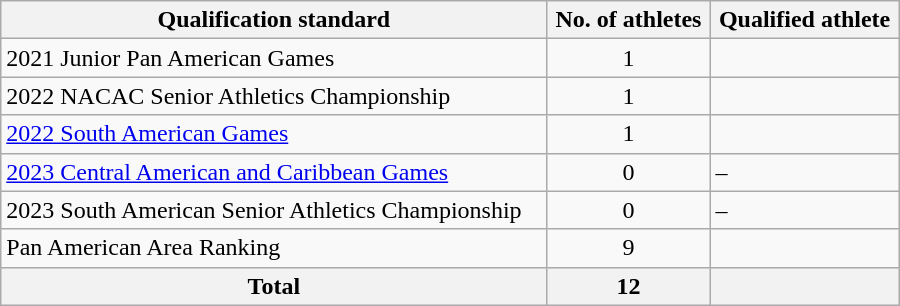<table class="wikitable" style="text-align:left; width:600px;">
<tr>
<th>Qualification standard</th>
<th>No. of athletes</th>
<th>Qualified athlete</th>
</tr>
<tr>
<td>2021 Junior Pan American Games</td>
<td align=center>1</td>
<td></td>
</tr>
<tr>
<td>2022 NACAC Senior Athletics Championship</td>
<td align=center>1</td>
<td></td>
</tr>
<tr>
<td><a href='#'>2022 South American Games</a></td>
<td align=center>1</td>
<td></td>
</tr>
<tr>
<td><a href='#'>2023 Central American and Caribbean Games</a></td>
<td align=center>0</td>
<td>–</td>
</tr>
<tr>
<td>2023 South American Senior Athletics Championship</td>
<td align=center>0</td>
<td>–</td>
</tr>
<tr>
<td>Pan American Area Ranking</td>
<td align=center>9</td>
<td></td>
</tr>
<tr>
<th>Total</th>
<th>12</th>
<th colspan=2></th>
</tr>
</table>
